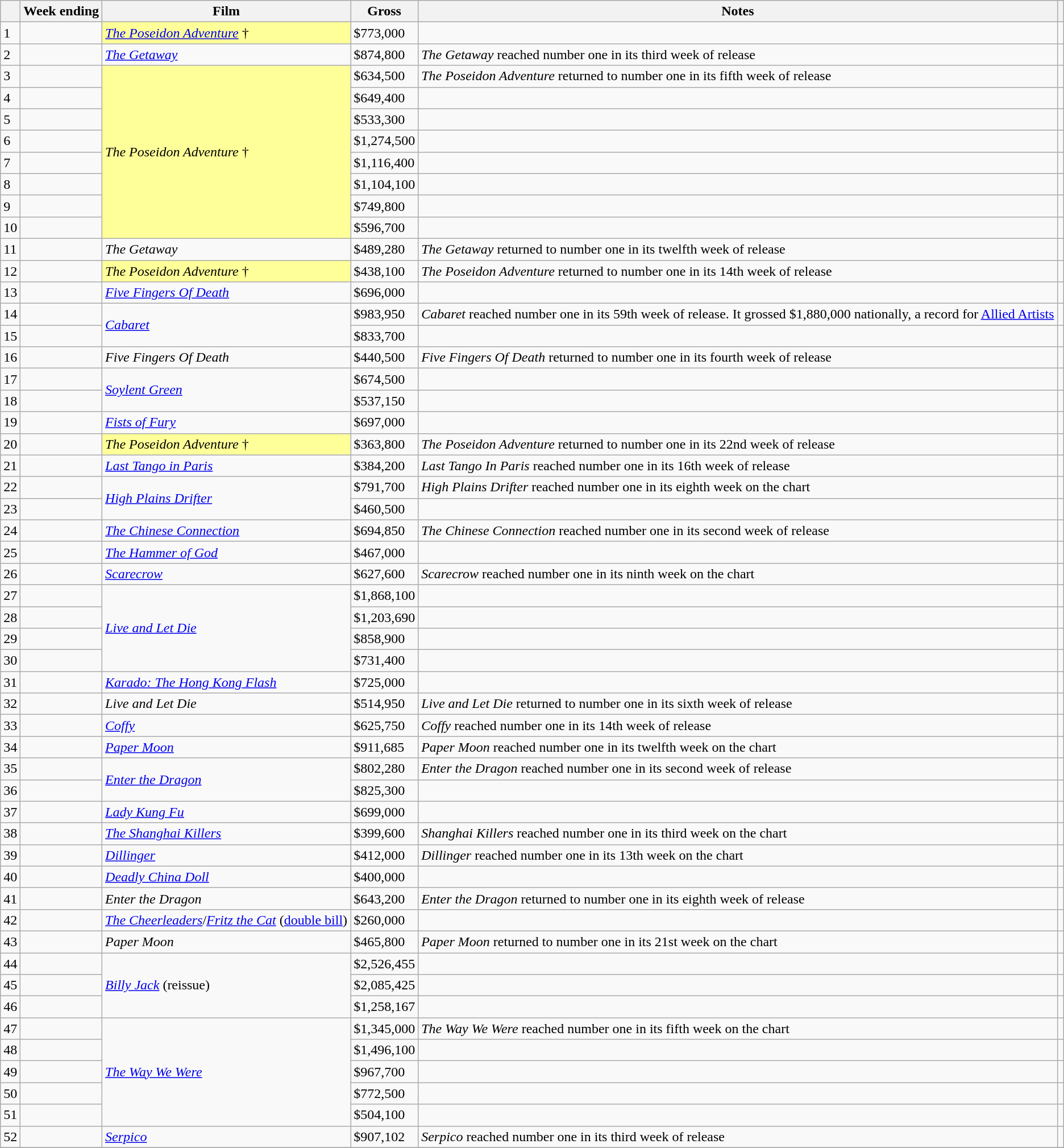<table class="wikitable sortable">
<tr>
<th></th>
<th>Week ending</th>
<th>Film</th>
<th>Gross</th>
<th>Notes</th>
<th class="unsortable"></th>
</tr>
<tr>
<td>1</td>
<td></td>
<td style="background-color:#FFFF99"><em><a href='#'>The Poseidon Adventure</a></em> †</td>
<td>$773,000</td>
<td></td>
<td></td>
</tr>
<tr>
<td>2</td>
<td></td>
<td><em><a href='#'>The Getaway</a></em></td>
<td>$874,800</td>
<td><em>The Getaway</em> reached number one in its third week of release</td>
<td></td>
</tr>
<tr>
<td>3</td>
<td></td>
<td rowspan="8" style="background-color:#FFFF99"><em>The Poseidon Adventure</em> †</td>
<td>$634,500</td>
<td><em>The Poseidon Adventure</em> returned to number one in its fifth week of release</td>
<td></td>
</tr>
<tr>
<td>4</td>
<td></td>
<td>$649,400</td>
<td></td>
<td></td>
</tr>
<tr>
<td>5</td>
<td></td>
<td>$533,300</td>
<td></td>
<td></td>
</tr>
<tr>
<td>6</td>
<td></td>
<td>$1,274,500</td>
<td></td>
<td></td>
</tr>
<tr>
<td>7</td>
<td></td>
<td>$1,116,400</td>
<td></td>
<td></td>
</tr>
<tr>
<td>8</td>
<td></td>
<td>$1,104,100</td>
<td></td>
<td></td>
</tr>
<tr>
<td>9</td>
<td></td>
<td>$749,800</td>
<td></td>
<td></td>
</tr>
<tr>
<td>10</td>
<td></td>
<td>$596,700</td>
<td></td>
<td></td>
</tr>
<tr>
<td>11</td>
<td></td>
<td><em>The Getaway</em></td>
<td>$489,280</td>
<td><em>The Getaway</em> returned to number one in its twelfth week of release</td>
<td></td>
</tr>
<tr>
<td>12</td>
<td></td>
<td style="background-color:#FFFF99"><em>The Poseidon Adventure</em> †</td>
<td>$438,100</td>
<td><em>The Poseidon Adventure</em> returned to number one in its 14th week of release</td>
<td></td>
</tr>
<tr>
<td>13</td>
<td></td>
<td><em><a href='#'>Five Fingers Of Death</a></em></td>
<td>$696,000</td>
<td></td>
<td></td>
</tr>
<tr>
<td>14</td>
<td></td>
<td rowspan="2"><em><a href='#'>Cabaret</a></em></td>
<td>$983,950</td>
<td><em>Cabaret</em> reached number one in its 59th week of release. It grossed $1,880,000 nationally, a record for <a href='#'>Allied Artists</a></td>
<td></td>
</tr>
<tr>
<td>15</td>
<td></td>
<td>$833,700</td>
<td></td>
<td></td>
</tr>
<tr>
<td>16</td>
<td></td>
<td><em>Five Fingers Of Death</em></td>
<td>$440,500</td>
<td><em>Five Fingers Of Death</em> returned to number one in its fourth week of release</td>
<td></td>
</tr>
<tr>
<td>17</td>
<td></td>
<td rowspan="2"><em><a href='#'>Soylent Green</a></em></td>
<td>$674,500</td>
<td></td>
<td></td>
</tr>
<tr>
<td>18</td>
<td></td>
<td>$537,150</td>
<td></td>
<td></td>
</tr>
<tr>
<td>19</td>
<td></td>
<td><em><a href='#'>Fists of Fury</a></em></td>
<td>$697,000</td>
<td></td>
<td></td>
</tr>
<tr>
<td>20</td>
<td></td>
<td style="background-color:#FFFF99"><em>The Poseidon Adventure</em> †</td>
<td>$363,800</td>
<td><em>The Poseidon Adventure</em> returned to number one in its 22nd week of release</td>
<td></td>
</tr>
<tr>
<td>21</td>
<td></td>
<td><em><a href='#'>Last Tango in Paris</a></em></td>
<td>$384,200</td>
<td><em>Last Tango In Paris</em> reached number one in its 16th week of release</td>
<td></td>
</tr>
<tr>
<td>22</td>
<td></td>
<td rowspan="2"><em><a href='#'>High Plains Drifter</a></em></td>
<td>$791,700</td>
<td><em>High Plains Drifter</em> reached number one in its eighth week on the chart</td>
<td></td>
</tr>
<tr>
<td>23</td>
<td></td>
<td>$460,500</td>
<td></td>
<td></td>
</tr>
<tr>
<td>24</td>
<td></td>
<td><em><a href='#'>The Chinese Connection</a></em></td>
<td>$694,850</td>
<td><em>The Chinese Connection</em> reached number one in its second week of release</td>
<td></td>
</tr>
<tr>
<td>25</td>
<td></td>
<td><em><a href='#'>The Hammer of God</a></em></td>
<td>$467,000</td>
<td></td>
<td></td>
</tr>
<tr>
<td>26</td>
<td></td>
<td><em><a href='#'>Scarecrow</a></em></td>
<td>$627,600</td>
<td><em>Scarecrow</em> reached number one in its ninth week on the chart</td>
<td></td>
</tr>
<tr>
<td>27</td>
<td></td>
<td rowspan="4"><em><a href='#'>Live and Let Die</a></em></td>
<td>$1,868,100</td>
<td></td>
<td></td>
</tr>
<tr>
<td>28</td>
<td></td>
<td>$1,203,690</td>
<td></td>
<td></td>
</tr>
<tr>
<td>29</td>
<td></td>
<td>$858,900</td>
<td></td>
<td></td>
</tr>
<tr>
<td>30</td>
<td></td>
<td>$731,400</td>
<td></td>
<td></td>
</tr>
<tr>
<td>31</td>
<td></td>
<td><em><a href='#'>Karado: The Hong Kong Flash</a></em></td>
<td>$725,000</td>
<td></td>
<td></td>
</tr>
<tr>
<td>32</td>
<td></td>
<td><em>Live and Let Die</em></td>
<td>$514,950</td>
<td><em>Live and Let Die</em> returned to number one in its sixth week of release</td>
<td></td>
</tr>
<tr>
<td>33</td>
<td></td>
<td><em><a href='#'>Coffy</a></em></td>
<td>$625,750</td>
<td><em>Coffy</em> reached number one in its 14th week of release</td>
<td></td>
</tr>
<tr>
<td>34</td>
<td></td>
<td><em><a href='#'>Paper Moon</a></em></td>
<td>$911,685</td>
<td><em>Paper Moon</em> reached number one in its twelfth week on the chart</td>
<td></td>
</tr>
<tr>
<td>35</td>
<td></td>
<td rowspan="2"><em><a href='#'>Enter the Dragon</a></em></td>
<td>$802,280</td>
<td><em>Enter the Dragon</em> reached number one in its second week of release</td>
<td></td>
</tr>
<tr>
<td>36</td>
<td></td>
<td>$825,300</td>
<td></td>
<td></td>
</tr>
<tr>
<td>37</td>
<td></td>
<td><em><a href='#'>Lady Kung Fu</a></em></td>
<td>$699,000</td>
<td></td>
<td></td>
</tr>
<tr>
<td>38</td>
<td></td>
<td><em><a href='#'>The Shanghai Killers</a></em></td>
<td>$399,600</td>
<td><em>Shanghai Killers</em> reached number one in its third week on the chart</td>
<td></td>
</tr>
<tr>
<td>39</td>
<td></td>
<td><em><a href='#'>Dillinger</a></em></td>
<td>$412,000</td>
<td><em>Dillinger</em> reached number one in its 13th week on the chart</td>
<td></td>
</tr>
<tr>
<td>40</td>
<td></td>
<td><em><a href='#'>Deadly China Doll</a></em></td>
<td>$400,000</td>
<td></td>
<td></td>
</tr>
<tr>
<td>41</td>
<td></td>
<td><em>Enter the Dragon</em></td>
<td>$643,200</td>
<td><em>Enter the Dragon</em> returned to number one in its eighth week of release</td>
<td></td>
</tr>
<tr>
<td>42</td>
<td></td>
<td><em><a href='#'>The Cheerleaders</a></em>/<em><a href='#'>Fritz the Cat</a></em> (<a href='#'>double bill</a>)</td>
<td>$260,000</td>
<td></td>
<td></td>
</tr>
<tr>
<td>43</td>
<td></td>
<td><em>Paper Moon</em></td>
<td>$465,800</td>
<td><em>Paper Moon</em> returned to number one in its 21st week on the chart</td>
<td></td>
</tr>
<tr>
<td>44</td>
<td></td>
<td rowspan="3"><em><a href='#'>Billy Jack</a></em> (reissue)</td>
<td>$2,526,455</td>
<td></td>
<td></td>
</tr>
<tr>
<td>45</td>
<td></td>
<td>$2,085,425</td>
<td></td>
<td></td>
</tr>
<tr>
<td>46</td>
<td></td>
<td>$1,258,167</td>
<td></td>
<td></td>
</tr>
<tr>
<td>47</td>
<td></td>
<td rowspan="5"><em><a href='#'>The Way We Were</a></em></td>
<td>$1,345,000</td>
<td><em>The Way We Were</em> reached number one in its fifth week on the chart</td>
<td></td>
</tr>
<tr>
<td>48</td>
<td></td>
<td>$1,496,100</td>
<td></td>
<td></td>
</tr>
<tr>
<td>49</td>
<td></td>
<td>$967,700</td>
<td></td>
<td></td>
</tr>
<tr>
<td>50</td>
<td></td>
<td>$772,500</td>
<td></td>
<td></td>
</tr>
<tr>
<td>51</td>
<td></td>
<td>$504,100</td>
<td></td>
<td></td>
</tr>
<tr>
<td>52</td>
<td></td>
<td><em><a href='#'>Serpico</a></em></td>
<td>$907,102</td>
<td><em>Serpico</em> reached number one in its third week of release</td>
<td></td>
</tr>
<tr>
</tr>
</table>
